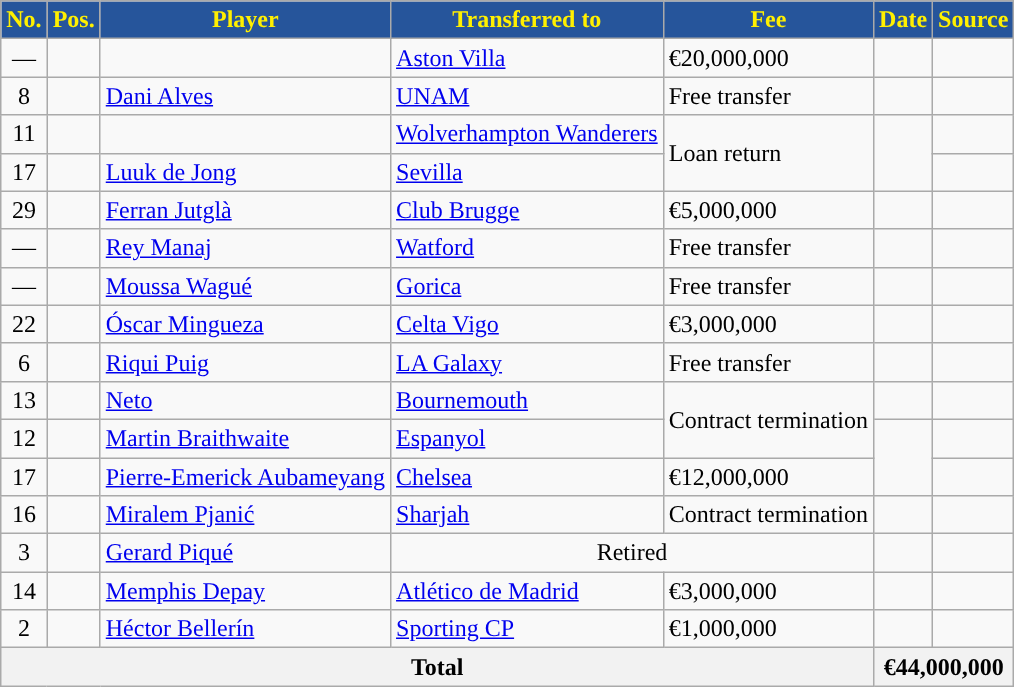<table class="wikitable plainrowheaders sortable">
<tr>
<th style="background:#26559B; color:#FFF000; ">No.</th>
<th style="background:#26559B; color:#FFF000; ">Pos.</th>
<th style="background:#26559B; color:#FFF000; ">Player</th>
<th style="background:#26559B; color:#FFF000; ">Transferred to</th>
<th style="background:#26559B; color:#FFF000; ">Fee</th>
<th style="background:#26559B; color:#FFF000; ">Date</th>
<th style="background:#26559B; color:#FFF000; ">Source</th>
</tr>
<tr>
<td align=center>—</td>
<td align=center></td>
<td></td>
<td> <a href='#'>Aston Villa</a></td>
<td>€20,000,000</td>
<td></td>
<td></td>
</tr>
<tr>
<td align=center>8</td>
<td align=center></td>
<td> <a href='#'>Dani Alves</a></td>
<td> <a href='#'>UNAM</a></td>
<td>Free transfer</td>
<td></td>
<td></td>
</tr>
<tr>
<td align=center>11</td>
<td align=center></td>
<td></td>
<td> <a href='#'>Wolverhampton Wanderers</a></td>
<td rowspan=2>Loan return</td>
<td rowspan=2></td>
<td></td>
</tr>
<tr>
<td align=center>17</td>
<td align=center></td>
<td> <a href='#'>Luuk de Jong</a></td>
<td><a href='#'>Sevilla</a></td>
<td></td>
</tr>
<tr>
<td align=center>29</td>
<td align=center></td>
<td> <a href='#'>Ferran Jutglà</a></td>
<td> <a href='#'>Club Brugge</a></td>
<td>€5,000,000</td>
<td></td>
<td></td>
</tr>
<tr>
<td align=center>—</td>
<td align=center></td>
<td> <a href='#'>Rey Manaj</a></td>
<td> <a href='#'>Watford</a></td>
<td>Free transfer</td>
<td></td>
<td></td>
</tr>
<tr>
<td align=center>—</td>
<td align=center></td>
<td> <a href='#'>Moussa Wagué</a></td>
<td> <a href='#'>Gorica</a></td>
<td>Free transfer</td>
<td></td>
<td></td>
</tr>
<tr>
<td align=center>22</td>
<td align=center></td>
<td> <a href='#'>Óscar Mingueza</a></td>
<td><a href='#'>Celta Vigo</a></td>
<td>€3,000,000</td>
<td></td>
<td></td>
</tr>
<tr>
<td align=center>6</td>
<td align=center></td>
<td> <a href='#'>Riqui Puig</a></td>
<td> <a href='#'>LA Galaxy</a></td>
<td>Free transfer</td>
<td></td>
<td></td>
</tr>
<tr>
<td align=center>13</td>
<td align=center></td>
<td> <a href='#'>Neto</a></td>
<td> <a href='#'>Bournemouth</a></td>
<td rowspan=2>Contract termination</td>
<td></td>
<td></td>
</tr>
<tr>
<td align=center>12</td>
<td align=center></td>
<td> <a href='#'>Martin Braithwaite</a></td>
<td><a href='#'>Espanyol</a></td>
<td rowspan=2></td>
<td></td>
</tr>
<tr>
<td align=center>17</td>
<td align=center></td>
<td> <a href='#'>Pierre-Emerick Aubameyang</a></td>
<td> <a href='#'>Chelsea</a></td>
<td>€12,000,000</td>
<td></td>
</tr>
<tr>
<td align=center>16</td>
<td align=center></td>
<td> <a href='#'>Miralem Pjanić</a></td>
<td> <a href='#'>Sharjah</a></td>
<td>Contract termination</td>
<td></td>
<td></td>
</tr>
<tr>
<td align=center>3</td>
<td align=center></td>
<td> <a href='#'>Gerard Piqué</a></td>
<td align=center colspan="2">Retired</td>
<td></td>
<td></td>
</tr>
<tr>
<td align=center>14</td>
<td align=center></td>
<td> <a href='#'>Memphis Depay</a></td>
<td> <a href='#'>Atlético de Madrid</a></td>
<td>€3,000,000</td>
<td></td>
<td></td>
</tr>
<tr>
<td align=center>2</td>
<td align=center></td>
<td> <a href='#'>Héctor Bellerín</a></td>
<td> <a href='#'>Sporting CP</a></td>
<td>€1,000,000</td>
<td></td>
<td></td>
</tr>
<tr>
<th colspan="5">Total</th>
<th colspan="2">€44,000,000</th>
</tr>
</table>
